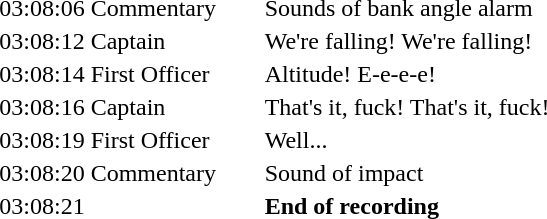<table align="center" style="border:none;" cellpadding="1">
<tr>
<th></th>
<th style="width:7.0em;"></th>
<th style="width:37.0em;"></th>
</tr>
<tr style="vertical-align:top;">
<td>03:08:06</td>
<td>Commentary</td>
<td>Sounds of bank angle alarm</td>
</tr>
<tr style="vertical-align:top;">
<td>03:08:12</td>
<td>Captain</td>
<td>We're falling! We're falling!</td>
</tr>
<tr style="vertical-align:top;">
<td>03:08:14</td>
<td>First Officer</td>
<td>Altitude! E-e-e-e!</td>
</tr>
<tr style="vertical-align:top;">
<td>03:08:16</td>
<td>Captain</td>
<td>That's it, fuck! That's it, fuck!</td>
</tr>
<tr>
<td>03:08:19</td>
<td>First Officer</td>
<td>Well...</td>
</tr>
<tr style="vertical-align:top;">
<td>03:08:20</td>
<td>Commentary</td>
<td>Sound of impact</td>
</tr>
<tr style="vertical-align:top;">
<td>03:08:21</td>
<td></td>
<td><strong>End of recording</strong></td>
</tr>
</table>
